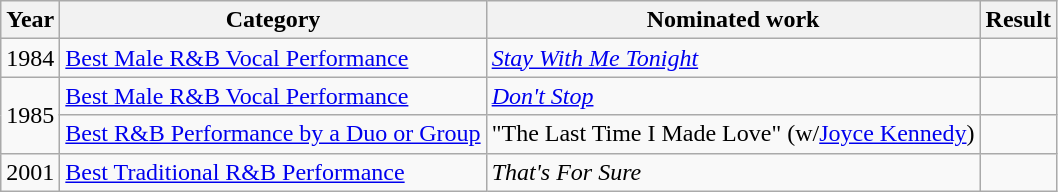<table class="wikitable sortable">
<tr>
<th>Year</th>
<th>Category</th>
<th>Nominated work</th>
<th>Result</th>
</tr>
<tr>
<td>1984</td>
<td><a href='#'>Best Male R&B Vocal Performance</a></td>
<td><em><a href='#'>Stay With Me Tonight</a></em></td>
<td></td>
</tr>
<tr>
<td rowspan="2">1985</td>
<td><a href='#'>Best Male R&B Vocal Performance</a></td>
<td><em><a href='#'>Don't Stop</a></em></td>
<td></td>
</tr>
<tr>
<td><a href='#'>Best R&B Performance by a Duo or Group</a></td>
<td>"The Last Time I Made Love" (w/<a href='#'>Joyce Kennedy</a>)</td>
<td></td>
</tr>
<tr>
<td>2001</td>
<td><a href='#'>Best Traditional R&B Performance</a></td>
<td><em>That's For Sure</em></td>
<td></td>
</tr>
</table>
